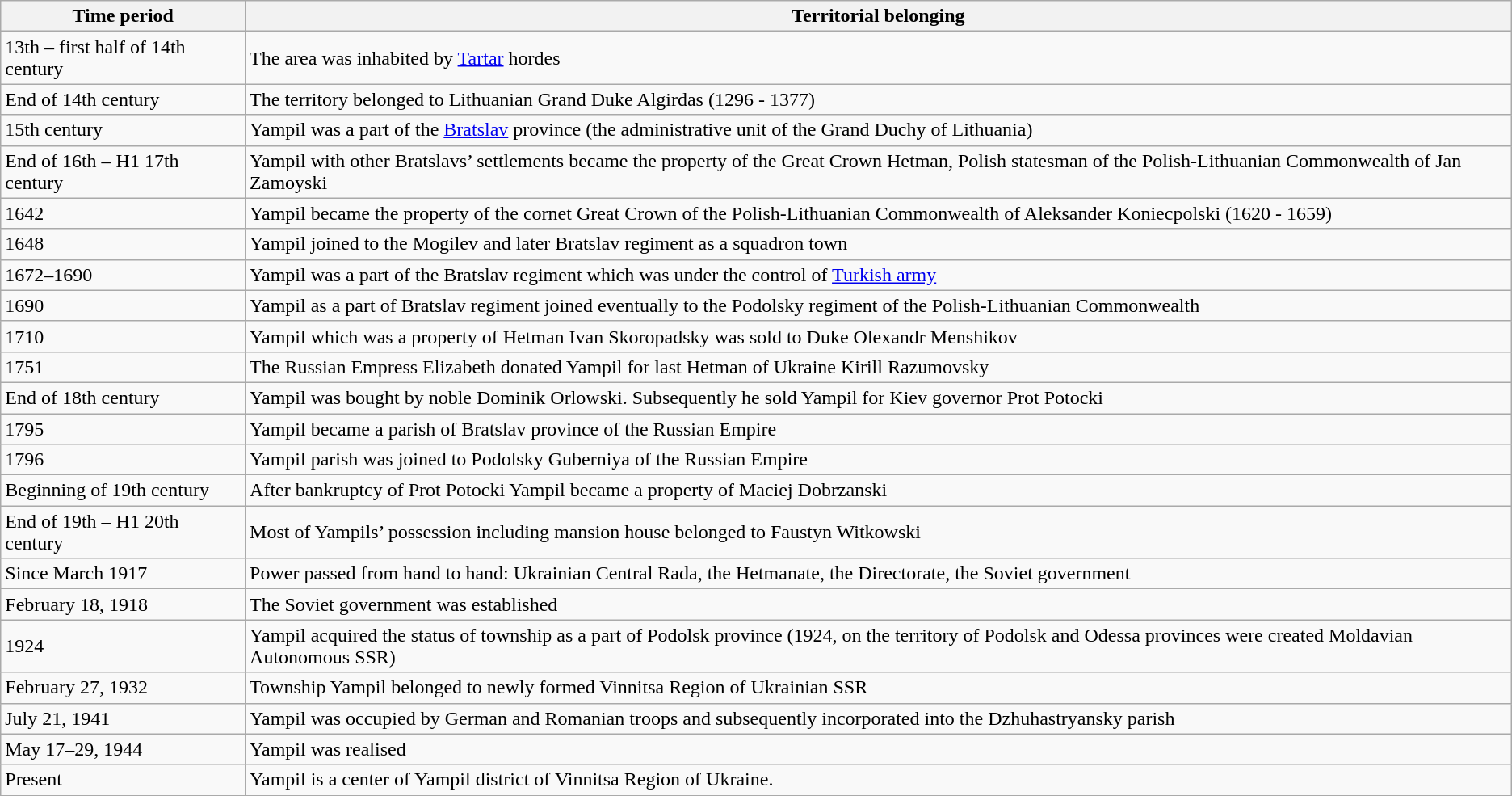<table class="wikitable">
<tr>
<th>Time period</th>
<th>Territorial belonging</th>
</tr>
<tr>
<td>13th  – first half of 14th century</td>
<td>The area was inhabited by <a href='#'>Tartar</a> hordes</td>
</tr>
<tr>
<td>End of 14th century</td>
<td>The territory belonged to Lithuanian Grand Duke Algirdas (1296 - 1377)</td>
</tr>
<tr>
<td>15th century</td>
<td>Yampil was a part of the <a href='#'>Bratslav</a> province (the administrative unit of the Grand Duchy of Lithuania)</td>
</tr>
<tr>
<td>End of 16th – H1 17th century</td>
<td>Yampil with other Bratslavs’ settlements became the property of the Great Crown Hetman, Polish statesman of the Polish-Lithuanian Commonwealth of Jan Zamoyski</td>
</tr>
<tr>
<td>1642</td>
<td>Yampil became the property of the cornet Great Crown of the Polish-Lithuanian Commonwealth of Aleksander Koniecpolski (1620 - 1659)</td>
</tr>
<tr>
<td>1648</td>
<td>Yampil joined to the Mogilev and later Bratslav regiment as a squadron town</td>
</tr>
<tr>
<td>1672–1690</td>
<td>Yampil was a part of the Bratslav regiment which was under the control of <a href='#'>Turkish army</a></td>
</tr>
<tr>
<td>1690</td>
<td>Yampil as a part of Bratslav regiment  joined eventually to the Podolsky regiment of the  Polish-Lithuanian Commonwealth</td>
</tr>
<tr>
<td>1710</td>
<td>Yampil which was a property of Hetman Ivan Skoropadsky was sold to Duke Olexandr Menshikov</td>
</tr>
<tr>
<td>1751</td>
<td>The Russian Empress Elizabeth donated Yampil for last Hetman of Ukraine Kirill Razumovsky</td>
</tr>
<tr>
<td>End of 18th century</td>
<td>Yampil was bought by noble Dominik Orlowski. Subsequently he sold Yampil for Kiev governor Prot Potocki</td>
</tr>
<tr>
<td>1795</td>
<td>Yampil became a parish of Bratslav province of the Russian Empire</td>
</tr>
<tr>
<td>1796</td>
<td>Yampil parish was joined to Podolsky Guberniya of the Russian Empire</td>
</tr>
<tr>
<td>Beginning of 19th century</td>
<td>After bankruptcy of Prot Potocki Yampil became a property of Maciej Dobrzanski</td>
</tr>
<tr>
<td>End of 19th –  H1 20th century</td>
<td>Most of Yampils’ possession including mansion house belonged to Faustyn Witkowski</td>
</tr>
<tr>
<td>Since March 1917</td>
<td>Power passed from hand to hand: Ukrainian Central Rada, the Hetmanate, the Directorate, the Soviet government</td>
</tr>
<tr>
<td>February 18, 1918</td>
<td>The Soviet government was established</td>
</tr>
<tr>
<td>1924</td>
<td>Yampil acquired the status of township as a part of Podolsk province (1924, on the territory of Podolsk and Odessa provinces were created Moldavian Autonomous SSR)</td>
</tr>
<tr>
<td>February 27, 1932</td>
<td>Township Yampil belonged to newly formed Vinnitsa Region of Ukrainian SSR</td>
</tr>
<tr>
<td>July 21, 1941</td>
<td>Yampil was occupied by German and Romanian troops and subsequently incorporated into the Dzhuhastryansky parish</td>
</tr>
<tr>
<td>May 17–29, 1944</td>
<td>Yampil was realised</td>
</tr>
<tr>
<td>Present</td>
<td>Yampil is a center of Yampil district of Vinnitsa Region of Ukraine.</td>
</tr>
</table>
